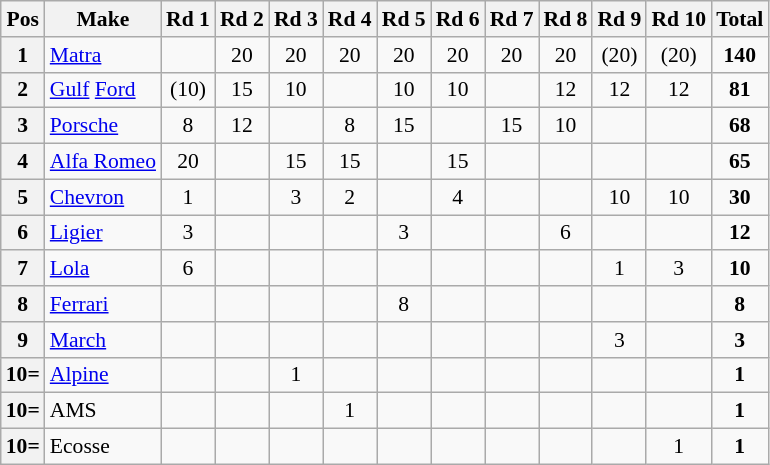<table class="wikitable" style="font-size: 90%;">
<tr>
<th>Pos </th>
<th>Make </th>
<th>Rd 1 </th>
<th>Rd 2 </th>
<th>Rd 3 </th>
<th>Rd 4 </th>
<th>Rd 5 </th>
<th>Rd 6 </th>
<th>Rd 7 </th>
<th>Rd 8 </th>
<th>Rd 9 </th>
<th>Rd 10 </th>
<th>Total </th>
</tr>
<tr>
<th>1</th>
<td> <a href='#'>Matra</a></td>
<td></td>
<td align=center>20</td>
<td align=center>20</td>
<td align=center>20</td>
<td align=center>20</td>
<td align=center>20</td>
<td align=center>20</td>
<td align=center>20</td>
<td align=center>(20)</td>
<td align=center>(20)</td>
<td align=center><strong>140</strong></td>
</tr>
<tr>
<th>2</th>
<td> <a href='#'>Gulf</a> <a href='#'>Ford</a></td>
<td align=center>(10)</td>
<td align=center>15</td>
<td align=center>10</td>
<td></td>
<td align=center>10</td>
<td align=center>10</td>
<td></td>
<td align=center>12</td>
<td align=center>12</td>
<td align=center>12</td>
<td align=center><strong>81</strong></td>
</tr>
<tr>
<th>3</th>
<td> <a href='#'>Porsche</a></td>
<td align=center>8</td>
<td align=center>12</td>
<td align=center></td>
<td align=center>8</td>
<td align=center>15</td>
<td align=center></td>
<td align=center>15</td>
<td align=center>10</td>
<td align=center></td>
<td align=center></td>
<td align=center><strong>68</strong></td>
</tr>
<tr>
<th>4</th>
<td> <a href='#'>Alfa Romeo</a></td>
<td align=center>20</td>
<td></td>
<td align=center>15</td>
<td align=center>15</td>
<td></td>
<td align=center>15</td>
<td></td>
<td></td>
<td></td>
<td></td>
<td align=center><strong>65</strong></td>
</tr>
<tr>
<th>5</th>
<td> <a href='#'>Chevron</a></td>
<td align=center>1</td>
<td></td>
<td align=center>3</td>
<td align=center>2</td>
<td></td>
<td align=center>4</td>
<td></td>
<td></td>
<td align=center>10</td>
<td align=center>10</td>
<td align=center><strong>30</strong></td>
</tr>
<tr>
<th>6</th>
<td> <a href='#'>Ligier</a></td>
<td align=center>3</td>
<td></td>
<td></td>
<td></td>
<td align=center>3</td>
<td></td>
<td></td>
<td align=center>6</td>
<td></td>
<td></td>
<td align=center><strong>12</strong></td>
</tr>
<tr>
<th>7</th>
<td> <a href='#'>Lola</a></td>
<td align=center>6</td>
<td></td>
<td></td>
<td></td>
<td></td>
<td></td>
<td></td>
<td></td>
<td align=center>1</td>
<td align=center>3</td>
<td align=center><strong>10</strong></td>
</tr>
<tr>
<th>8</th>
<td> <a href='#'>Ferrari</a></td>
<td></td>
<td></td>
<td></td>
<td></td>
<td align=center>8</td>
<td></td>
<td></td>
<td></td>
<td></td>
<td></td>
<td align=center><strong>8</strong></td>
</tr>
<tr>
<th>9</th>
<td> <a href='#'>March</a></td>
<td></td>
<td></td>
<td></td>
<td></td>
<td></td>
<td></td>
<td></td>
<td></td>
<td align=center>3</td>
<td></td>
<td align=center><strong>3</strong></td>
</tr>
<tr>
<th>10=</th>
<td> <a href='#'>Alpine</a></td>
<td></td>
<td></td>
<td align=center>1</td>
<td></td>
<td></td>
<td></td>
<td></td>
<td></td>
<td></td>
<td></td>
<td align=center><strong>1</strong></td>
</tr>
<tr>
<th>10=</th>
<td> AMS</td>
<td></td>
<td></td>
<td></td>
<td align=center>1</td>
<td></td>
<td></td>
<td></td>
<td></td>
<td></td>
<td></td>
<td align=center><strong>1</strong></td>
</tr>
<tr>
<th>10=</th>
<td> Ecosse</td>
<td></td>
<td></td>
<td></td>
<td></td>
<td></td>
<td></td>
<td></td>
<td></td>
<td></td>
<td align=center>1</td>
<td align=center><strong>1</strong></td>
</tr>
</table>
